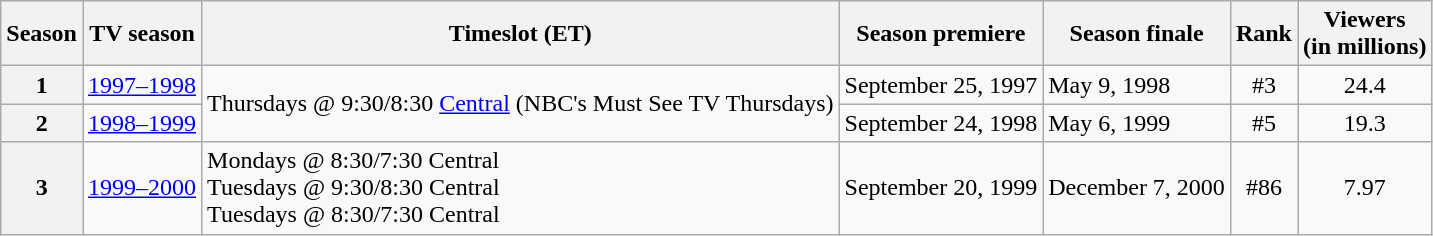<table class="wikitable">
<tr>
<th>Season</th>
<th>TV season</th>
<th>Timeslot (ET)</th>
<th>Season premiere</th>
<th>Season finale</th>
<th>Rank</th>
<th>Viewers<br>(in millions)</th>
</tr>
<tr>
<th>1</th>
<td><a href='#'>1997–1998</a></td>
<td rowspan="2">Thursdays @ 9:30/8:30 <a href='#'>Central</a> (NBC's Must See TV Thursdays)</td>
<td>September 25, 1997</td>
<td>May 9, 1998</td>
<td style="text-align:center">#3</td>
<td style="text-align:center">24.4</td>
</tr>
<tr>
<th>2</th>
<td><a href='#'>1998–1999</a></td>
<td>September 24, 1998</td>
<td>May 6, 1999</td>
<td style="text-align:center">#5</td>
<td style="text-align:center">19.3</td>
</tr>
<tr>
<th>3</th>
<td><a href='#'>1999–2000</a></td>
<td>Mondays @ 8:30/7:30 Central<br>Tuesdays @ 9:30/8:30 Central<br>Tuesdays @ 8:30/7:30 Central</td>
<td>September 20, 1999</td>
<td>December 7, 2000</td>
<td style="text-align:center">#86</td>
<td style="text-align:center">7.97</td>
</tr>
</table>
